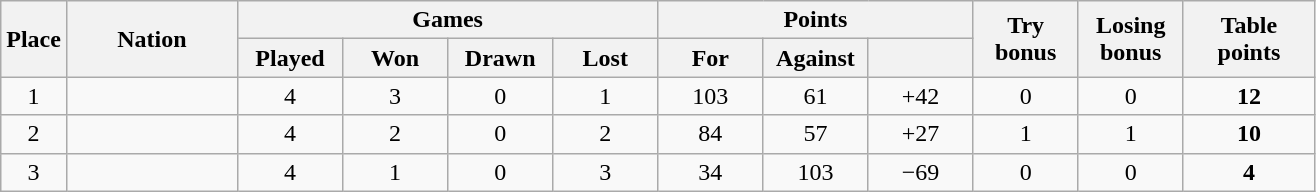<table class="wikitable" style="text-align:center">
<tr>
<th rowspan="2" style="width:5%">Place</th>
<th rowspan="2">Nation</th>
<th colspan="4" style="width:32%">Games</th>
<th colspan="3" style="width:18%">Points</th>
<th rowspan="2" style="width:8%">Try<br>bonus</th>
<th rowspan="2" style="width:8%">Losing<br>bonus</th>
<th rowspan="2" style="width:10%">Table<br>points</th>
</tr>
<tr>
<th style="width:8%">Played</th>
<th style="width:8%">Won</th>
<th style="width:8%">Drawn</th>
<th style="width:8%">Lost</th>
<th style="width:8%">For</th>
<th style="width:8%">Against</th>
<th style="width:8%"></th>
</tr>
<tr>
<td>1</td>
<td align=left></td>
<td>4</td>
<td>3</td>
<td>0</td>
<td>1</td>
<td>103</td>
<td>61</td>
<td>+42</td>
<td>0</td>
<td>0</td>
<td><strong>12</strong></td>
</tr>
<tr>
<td>2</td>
<td align=left></td>
<td>4</td>
<td>2</td>
<td>0</td>
<td>2</td>
<td>84</td>
<td>57</td>
<td>+27</td>
<td>1</td>
<td>1</td>
<td><strong>10</strong></td>
</tr>
<tr>
<td>3</td>
<td align=left></td>
<td>4</td>
<td>1</td>
<td>0</td>
<td>3</td>
<td>34</td>
<td>103</td>
<td>−69</td>
<td>0</td>
<td>0</td>
<td><strong>4</strong></td>
</tr>
</table>
